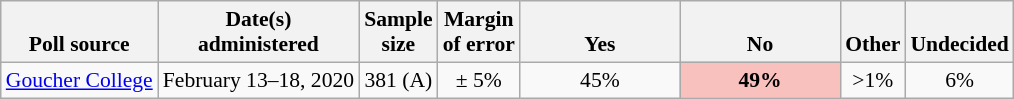<table class="wikitable" style="font-size:90%;text-align:center;">
<tr valign=bottom>
<th>Poll source</th>
<th>Date(s)<br>administered</th>
<th>Sample<br>size</th>
<th>Margin<br>of error</th>
<th style="width:100px;">Yes</th>
<th style="width:100px;">No</th>
<th>Other</th>
<th>Undecided</th>
</tr>
<tr>
<td style="text-align:left;"><a href='#'>Goucher College</a></td>
<td>February 13–18, 2020</td>
<td>381 (A)</td>
<td>± 5%</td>
<td>45%</td>
<td style="background: rgb(248, 193, 190);"><strong>49%</strong></td>
<td>>1%</td>
<td>6%</td>
</tr>
</table>
